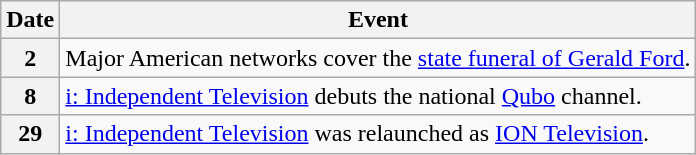<table class="wikitable">
<tr>
<th>Date</th>
<th>Event</th>
</tr>
<tr>
<th>2</th>
<td>Major American networks cover the <a href='#'>state funeral of Gerald Ford</a>.</td>
</tr>
<tr>
<th>8</th>
<td><a href='#'>i: Independent Television<small></small></a> debuts the national <a href='#'>Qubo</a> channel.</td>
</tr>
<tr>
<th>29</th>
<td><a href='#'>i: Independent Television<small></small></a> was relaunched as <a href='#'>ION Television</a>.</td>
</tr>
</table>
